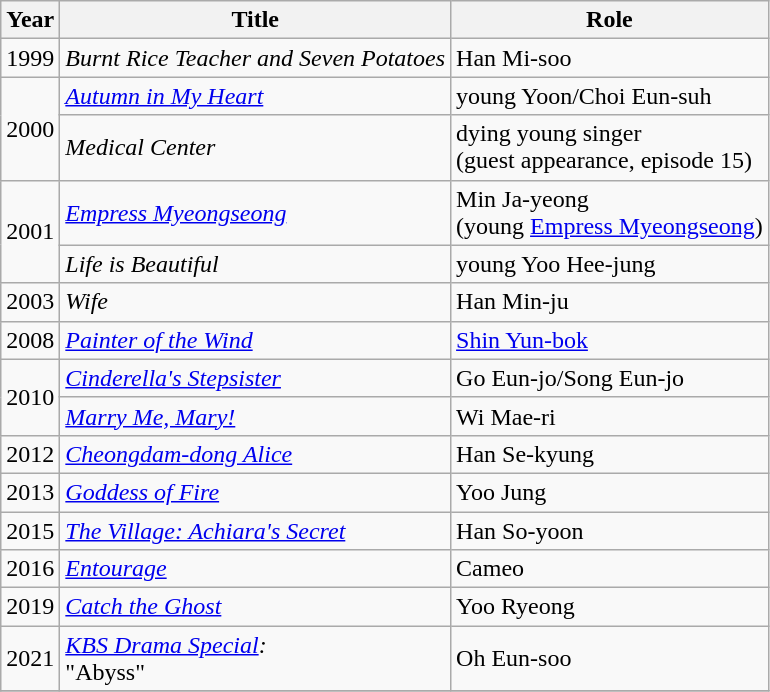<table class="wikitable sortable">
<tr>
<th>Year</th>
<th>Title</th>
<th>Role</th>
</tr>
<tr>
<td>1999</td>
<td><em>Burnt Rice Teacher and Seven Potatoes</em></td>
<td>Han Mi-soo</td>
</tr>
<tr>
<td rowspan="2">2000</td>
<td><em><a href='#'>Autumn in My Heart</a></em></td>
<td>young Yoon/Choi Eun-suh</td>
</tr>
<tr>
<td><em>Medical Center</em></td>
<td>dying young singer <br> (guest appearance, episode 15)</td>
</tr>
<tr>
<td rowspan="2">2001</td>
<td><em><a href='#'>Empress Myeongseong</a></em></td>
<td>Min Ja-yeong <br> (young <a href='#'>Empress Myeongseong</a>)</td>
</tr>
<tr rowspan="2" 2001>
<td><em>Life is Beautiful</em></td>
<td>young Yoo Hee-jung</td>
</tr>
<tr>
<td>2003</td>
<td><em>Wife</em></td>
<td>Han Min-ju</td>
</tr>
<tr>
<td>2008</td>
<td><em><a href='#'>Painter of the Wind</a></em></td>
<td><a href='#'>Shin Yun-bok</a></td>
</tr>
<tr>
<td rowspan="2">2010</td>
<td><em><a href='#'>Cinderella's Stepsister</a></em></td>
<td>Go Eun-jo/Song Eun-jo</td>
</tr>
<tr>
<td><em><a href='#'>Marry Me, Mary!</a></em></td>
<td>Wi Mae-ri</td>
</tr>
<tr>
<td>2012</td>
<td><em><a href='#'>Cheongdam-dong Alice</a></em></td>
<td>Han Se-kyung</td>
</tr>
<tr>
<td>2013</td>
<td><em><a href='#'>Goddess of Fire</a></em></td>
<td>Yoo Jung</td>
</tr>
<tr>
<td>2015</td>
<td><em><a href='#'>The Village: Achiara's Secret</a></em></td>
<td>Han So-yoon</td>
</tr>
<tr>
<td>2016</td>
<td><em><a href='#'>Entourage</a></em></td>
<td>Cameo</td>
</tr>
<tr>
<td>2019</td>
<td><em><a href='#'>Catch the Ghost</a></em></td>
<td>Yoo Ryeong</td>
</tr>
<tr>
<td>2021</td>
<td><em><a href='#'>KBS Drama Special</a>:</em><br>"Abyss"</td>
<td>Oh Eun-soo</td>
</tr>
<tr>
</tr>
</table>
